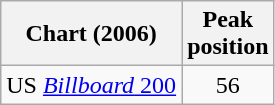<table class="wikitable sortable">
<tr>
<th>Chart (2006)</th>
<th>Peak<br>position</th>
</tr>
<tr>
<td>US <a href='#'><em>Billboard</em> 200</a></td>
<td style="text-align:center;">56</td>
</tr>
</table>
